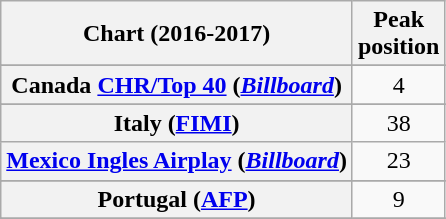<table class="wikitable sortable plainrowheaders" style="text-align:center">
<tr>
<th scope="col">Chart (2016-2017)</th>
<th scope="col">Peak<br>position</th>
</tr>
<tr>
</tr>
<tr>
</tr>
<tr>
</tr>
<tr>
</tr>
<tr>
</tr>
<tr>
<th scope="row">Canada <a href='#'>CHR/Top 40</a> (<em><a href='#'>Billboard</a></em>)</th>
<td>4</td>
</tr>
<tr>
</tr>
<tr>
</tr>
<tr>
</tr>
<tr>
</tr>
<tr>
</tr>
<tr>
</tr>
<tr>
</tr>
<tr>
<th scope="row">Italy (<a href='#'>FIMI</a>)</th>
<td>38</td>
</tr>
<tr>
<th scope="row"><a href='#'>Mexico Ingles Airplay</a> (<em><a href='#'>Billboard</a></em>)</th>
<td>23</td>
</tr>
<tr>
</tr>
<tr>
</tr>
<tr>
</tr>
<tr>
</tr>
<tr>
<th scope="row">Portugal (<a href='#'>AFP</a>)</th>
<td>9</td>
</tr>
<tr>
</tr>
<tr>
</tr>
<tr>
</tr>
<tr>
</tr>
<tr>
</tr>
<tr>
</tr>
<tr>
</tr>
<tr>
</tr>
<tr>
</tr>
<tr>
</tr>
<tr>
</tr>
<tr>
</tr>
<tr>
</tr>
<tr>
</tr>
</table>
